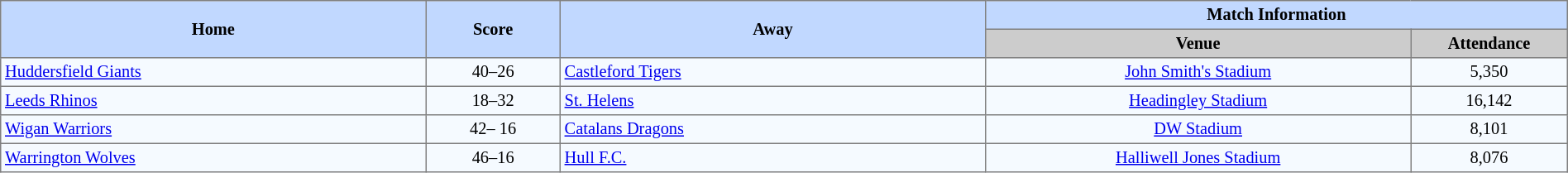<table border=1 style="border-collapse:collapse; font-size:85%; text-align:center;" cellpadding=3 cellspacing=0 width=100%>
<tr bgcolor=#C1D8FF>
<th rowspan=2 width=19%>Home</th>
<th rowspan=2 width=6%>Score</th>
<th rowspan=2 width=19%>Away</th>
<th colspan=2>Match Information</th>
</tr>
<tr bgcolor=#CCCCCC>
<th width=19%>Venue</th>
<th width=7%>Attendance</th>
</tr>
<tr bgcolor=#F5FAFF>
<td align=left> <a href='#'>Huddersfield Giants</a></td>
<td>40–26</td>
<td align=left> <a href='#'>Castleford Tigers</a></td>
<td><a href='#'>John Smith's Stadium</a></td>
<td>5,350</td>
</tr>
<tr bgcolor=#F5FAFF>
<td align=left> <a href='#'>Leeds Rhinos</a></td>
<td>18–32</td>
<td align=left> <a href='#'>St. Helens</a></td>
<td><a href='#'>Headingley Stadium</a></td>
<td>16,142</td>
</tr>
<tr bgcolor=#F5FAFF>
<td align=left> <a href='#'>Wigan Warriors</a></td>
<td>42– 16</td>
<td align=left> <a href='#'>Catalans Dragons</a></td>
<td><a href='#'>DW Stadium</a></td>
<td>8,101</td>
</tr>
<tr bgcolor=#F5FAFF>
<td align=left> <a href='#'>Warrington Wolves</a></td>
<td>46–16</td>
<td align=left> <a href='#'>Hull F.C.</a></td>
<td><a href='#'>Halliwell Jones Stadium</a></td>
<td>8,076</td>
</tr>
</table>
